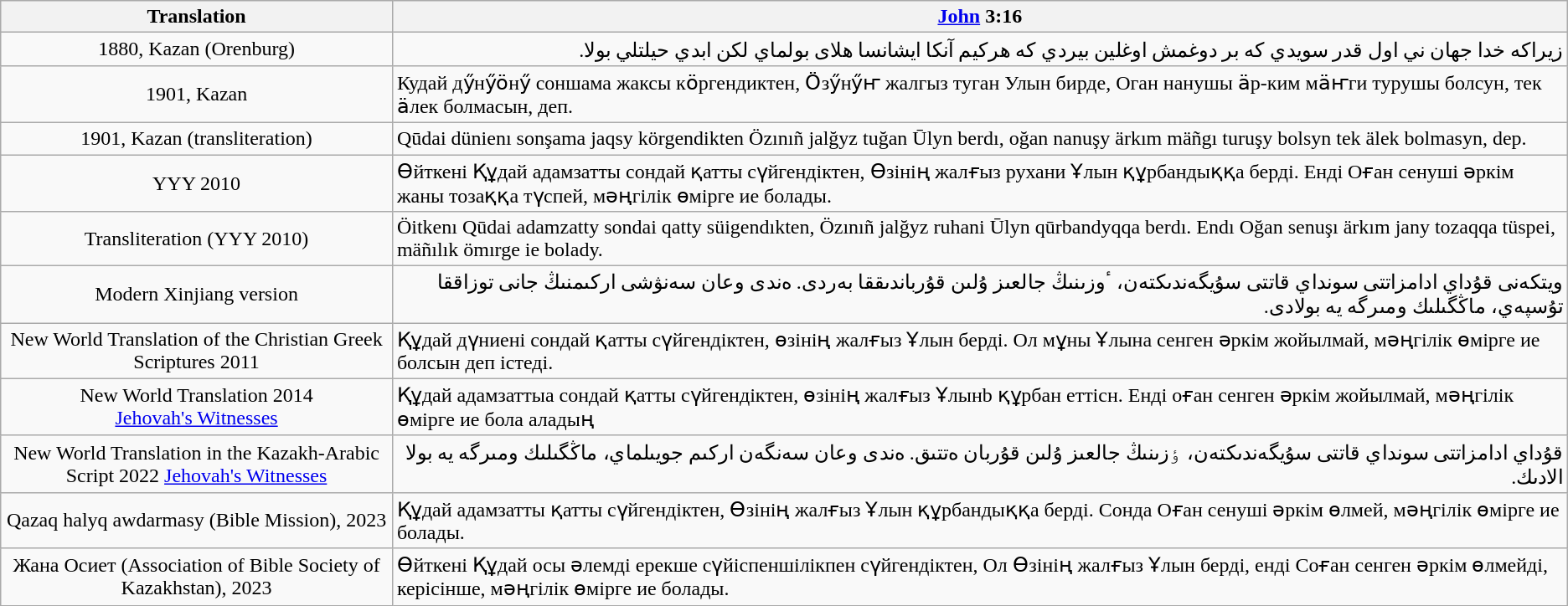<table class="wikitable">
<tr>
<th style="width:25%;">Translation</th>
<th><a href='#'>John</a> 3:16</th>
</tr>
<tr>
<td style="text-align:center;">1880, Kazan (Orenburg)</td>
<td dir="rtl">زيراكە خدا جھان ني اول قدر سويدي كە بر دوغمش اوغلين بيردي كە ھركيم ﺁنكا ايشانسا ھلاى بولماي لكن ابدي حيلتلي بولا.</td>
</tr>
<tr>
<td style="text-align:center;">1901, Kazan</td>
<td>Кудай дӳнӳӧнӳ соншама жаксы кӧргендиктен, Ӧзӳнӳҥ жалгыз туган Улын бирде, Оган нанушы ӓр-ким мӓҥги турушы болсун, тек ӓлек болмасын, деп.</td>
</tr>
<tr>
<td style="text-align:center;">1901, Kazan (transliteration)</td>
<td>Qūdai dünienı sonşama jaqsy körgendikten Özınıñ jalğyz tuğan Ūlyn berdı, oğan nanuşy ärkım mäñgı turuşy bolsyn tek älek bolmasyn, dep.</td>
</tr>
<tr>
<td style="text-align:center;">YYY 2010</td>
<td>Өйткені Құдай адамзатты сондай қатты сүйгендіктен, Өзінің жалғыз рухани Ұлын құрбандыққа берді. Енді Оған сенуші әркім жаны тозаққа түспей, мәңгілік өмірге ие болады.</td>
</tr>
<tr>
<td style="text-align:center;">Transliteration (YYY 2010)</td>
<td>Öitkenı Qūdai adamzatty sondai qatty süigendıkten, Özınıñ jalğyz ruhani Ūlyn qūrbandyqqa berdı. Endı Oğan senuşı ärkım jany tozaqqa tüspei, mäñılık ömırge ie bolady.</td>
</tr>
<tr>
<td style="text-align:center;">Modern Xinjiang version</td>
<td dir="rtl">ويتكەنى قۇداي ادامزاتتى سونداي قاتتى سۇيگەندىكتەن، ٴوزىنىڭ جالعىز ۇلىن قۇرباندىققا بەردى. ەندى وعان سەنۋشى اركىمنىڭ جانى توزاققا تۇسپەي، ماڭگىلىك ومىرگە يە بولادى.</td>
</tr>
<tr>
<td style="text-align:center;">New World Translation of the Christian Greek Scriptures  2011</td>
<td>Құдай дүниені сондай қатты сүйгендіктен, өзінің жалғыз Ұлын берді. Ол мұны Ұлына сенген әркім жойылмай, мәңгілік өмірге ие болсын деп істеді.</td>
</tr>
<tr>
<td style="text-align:center;">New World Translation 2014<br><a href='#'>Jehovah's Witnesses</a></td>
<td>Құдай адамзаттыa сондай қатты сүйгендіктен, өзінің жалғыз Ұлынb құрбан еттіcн. Енді оған сенген әркім жойылмай, мәңгілік өмірге ие бола аладың</td>
</tr>
<tr>
<td style="text-align:center;">New World Translation in the Kazakh-Arabic Script 2022 <a href='#'>Jehovah's Witnesses</a></td>
<td style="text-align:right;">قۇ‌داي ادامزاتتى سونداي قاتتى سۇ‌يگە‌ندىكتە‌ن،‏ ٶزىنىڭ جالعىز ۇ‌لىن قۇ‌ربان ە‌تتى⁠ق‌‏.‏ ە‌ندى وعان سە‌نگە‌ن اركىم جويىلماي،‏ ماڭگىلىك ومىرگە يە بولا الادى⁠ك‌‏.‏</td>
</tr>
<tr>
<td style="text-align:center;">Qazaq halyq awdarmasy (Bible Mission), 2023</td>
<td>Құдай адамзатты қатты сүйгендіктен, Өзінің жалғыз Ұлын құрбандыққа берді. Сонда Оған сенуші әркім өлмей, мәңгілік өмірге ие болады.</td>
</tr>
<tr>
<td style="text-align:center;">Жана Осиет (Association of Bible Society of Kazakhstan), 2023</td>
<td>Өйткені Құдай осы әлемді ерекше сүйіспеншілікпен сүйгендіктен, Ол Өзінің жалғыз Ұлын берді, енді Соған сенген әркім өлмейді, керісінше, мәңгілік өмірге ие болады.</td>
</tr>
</table>
